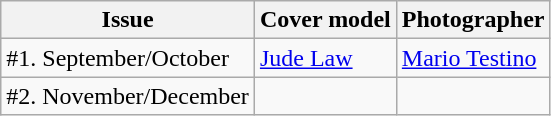<table class="sortable wikitable">
<tr>
<th>Issue</th>
<th>Cover model</th>
<th>Photographer</th>
</tr>
<tr>
<td>#1. September/October</td>
<td><a href='#'>Jude Law</a></td>
<td><a href='#'>Mario Testino</a></td>
</tr>
<tr>
<td>#2. November/December</td>
<td></td>
<td></td>
</tr>
</table>
